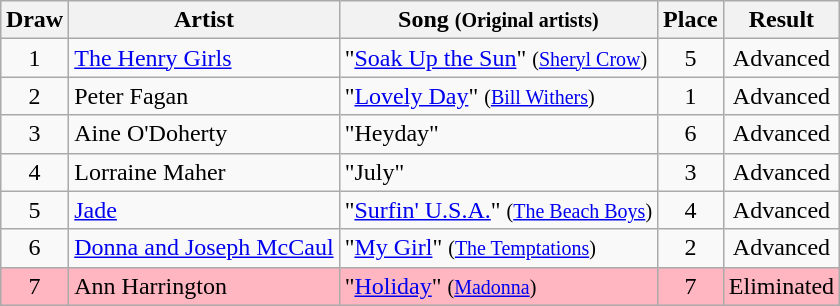<table class="sortable wikitable" style="margin: 1em auto 1em auto; text-align:center">
<tr>
<th>Draw</th>
<th>Artist</th>
<th>Song <small>(Original artists)</small></th>
<th>Place</th>
<th>Result</th>
</tr>
<tr>
<td>1</td>
<td align="left"><a href='#'>The Henry Girls</a></td>
<td align="left">"<a href='#'>Soak Up the Sun</a>" <small>(<a href='#'>Sheryl Crow</a>)</small></td>
<td>5</td>
<td>Advanced</td>
</tr>
<tr>
<td>2</td>
<td align="left">Peter Fagan</td>
<td align="left">"<a href='#'>Lovely Day</a>" <small>(<a href='#'>Bill Withers</a>)</small></td>
<td>1</td>
<td>Advanced</td>
</tr>
<tr>
<td>3</td>
<td align="left">Aine O'Doherty</td>
<td align="left">"Heyday"</td>
<td>6</td>
<td>Advanced</td>
</tr>
<tr>
<td>4</td>
<td align="left">Lorraine Maher</td>
<td align="left">"July"</td>
<td>3</td>
<td>Advanced</td>
</tr>
<tr>
<td>5</td>
<td align="left"><a href='#'>Jade</a></td>
<td align="left">"<a href='#'>Surfin' U.S.A.</a>" <small>(<a href='#'>The Beach Boys</a>)</small></td>
<td>4</td>
<td>Advanced</td>
</tr>
<tr>
<td>6</td>
<td align="left"><a href='#'>Donna and Joseph McCaul</a></td>
<td align="left">"<a href='#'>My Girl</a>" <small>(<a href='#'>The Temptations</a>)</small></td>
<td>2</td>
<td>Advanced</td>
</tr>
<tr style="background:lightpink;">
<td>7</td>
<td align="left">Ann Harrington</td>
<td align="left">"<a href='#'>Holiday</a>" <small>(<a href='#'>Madonna</a>)</small></td>
<td>7</td>
<td>Eliminated</td>
</tr>
</table>
